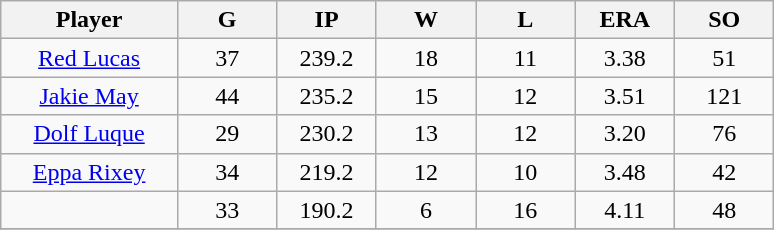<table class="wikitable sortable">
<tr>
<th bgcolor="#DDDDFF" width="16%">Player</th>
<th bgcolor="#DDDDFF" width="9%">G</th>
<th bgcolor="#DDDDFF" width="9%">IP</th>
<th bgcolor="#DDDDFF" width="9%">W</th>
<th bgcolor="#DDDDFF" width="9%">L</th>
<th bgcolor="#DDDDFF" width="9%">ERA</th>
<th bgcolor="#DDDDFF" width="9%">SO</th>
</tr>
<tr align="center">
<td><a href='#'>Red Lucas</a></td>
<td>37</td>
<td>239.2</td>
<td>18</td>
<td>11</td>
<td>3.38</td>
<td>51</td>
</tr>
<tr align="center">
<td><a href='#'>Jakie May</a></td>
<td>44</td>
<td>235.2</td>
<td>15</td>
<td>12</td>
<td>3.51</td>
<td>121</td>
</tr>
<tr align="center">
<td><a href='#'>Dolf Luque</a></td>
<td>29</td>
<td>230.2</td>
<td>13</td>
<td>12</td>
<td>3.20</td>
<td>76</td>
</tr>
<tr align="center">
<td><a href='#'>Eppa Rixey</a></td>
<td>34</td>
<td>219.2</td>
<td>12</td>
<td>10</td>
<td>3.48</td>
<td>42</td>
</tr>
<tr align="center">
<td></td>
<td>33</td>
<td>190.2</td>
<td>6</td>
<td>16</td>
<td>4.11</td>
<td>48</td>
</tr>
<tr align="center">
</tr>
</table>
